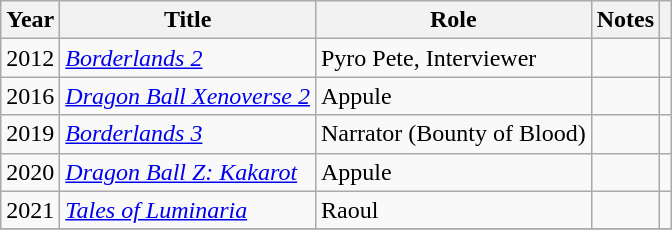<table class="wikitable sortable plainrowheaders">
<tr>
<th>Year</th>
<th>Title</th>
<th>Role</th>
<th class="unsortable">Notes</th>
<th class="unsortable"></th>
</tr>
<tr>
<td>2012</td>
<td><em><a href='#'>Borderlands 2</a></em></td>
<td>Pyro Pete, Interviewer</td>
<td></td>
<td></td>
</tr>
<tr>
<td>2016</td>
<td><em><a href='#'>Dragon Ball Xenoverse 2</a></em></td>
<td>Appule</td>
<td></td>
<td></td>
</tr>
<tr>
<td>2019</td>
<td><em><a href='#'>Borderlands 3</a></em></td>
<td>Narrator (Bounty of Blood)</td>
<td></td>
<td></td>
</tr>
<tr>
<td>2020</td>
<td><em><a href='#'>Dragon Ball Z: Kakarot</a></em></td>
<td>Appule</td>
<td></td>
<td></td>
</tr>
<tr>
<td>2021</td>
<td><em><a href='#'>Tales of Luminaria</a></em></td>
<td>Raoul</td>
<td></td>
<td></td>
</tr>
<tr>
</tr>
</table>
